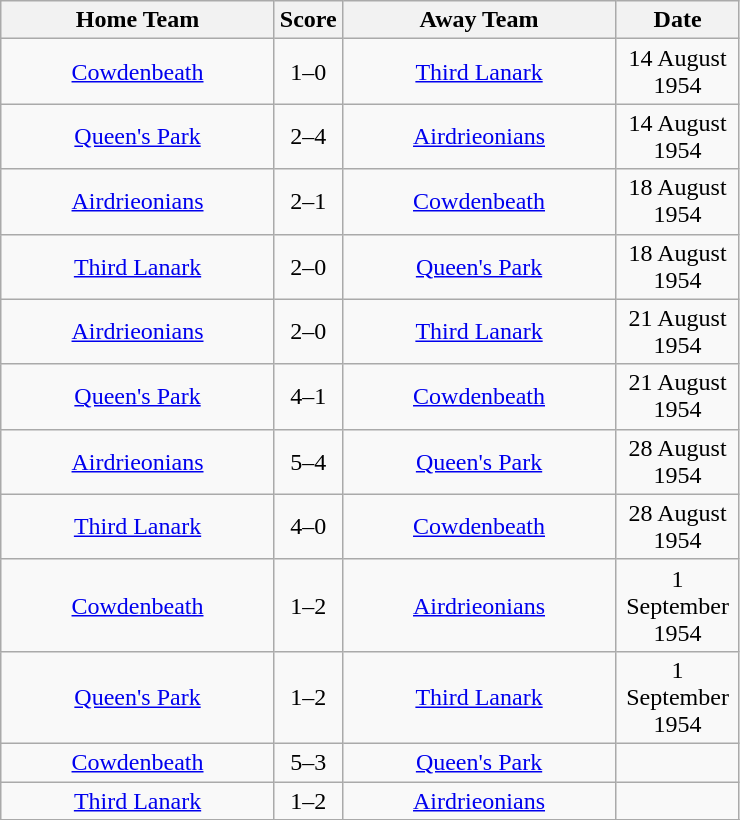<table class="wikitable" style="text-align:center;">
<tr>
<th width=175>Home Team</th>
<th width=20>Score</th>
<th width=175>Away Team</th>
<th width= 75>Date</th>
</tr>
<tr>
<td><a href='#'>Cowdenbeath</a></td>
<td>1–0</td>
<td><a href='#'>Third Lanark</a></td>
<td>14 August 1954</td>
</tr>
<tr>
<td><a href='#'>Queen's Park</a></td>
<td>2–4</td>
<td><a href='#'>Airdrieonians</a></td>
<td>14 August 1954</td>
</tr>
<tr>
<td><a href='#'>Airdrieonians</a></td>
<td>2–1</td>
<td><a href='#'>Cowdenbeath</a></td>
<td>18 August 1954</td>
</tr>
<tr>
<td><a href='#'>Third Lanark</a></td>
<td>2–0</td>
<td><a href='#'>Queen's Park</a></td>
<td>18 August 1954</td>
</tr>
<tr>
<td><a href='#'>Airdrieonians</a></td>
<td>2–0</td>
<td><a href='#'>Third Lanark</a></td>
<td>21 August 1954</td>
</tr>
<tr>
<td><a href='#'>Queen's Park</a></td>
<td>4–1</td>
<td><a href='#'>Cowdenbeath</a></td>
<td>21 August 1954</td>
</tr>
<tr>
<td><a href='#'>Airdrieonians</a></td>
<td>5–4</td>
<td><a href='#'>Queen's Park</a></td>
<td>28 August 1954</td>
</tr>
<tr>
<td><a href='#'>Third Lanark</a></td>
<td>4–0</td>
<td><a href='#'>Cowdenbeath</a></td>
<td>28 August 1954</td>
</tr>
<tr>
<td><a href='#'>Cowdenbeath</a></td>
<td>1–2</td>
<td><a href='#'>Airdrieonians</a></td>
<td>1 September 1954</td>
</tr>
<tr>
<td><a href='#'>Queen's Park</a></td>
<td>1–2</td>
<td><a href='#'>Third Lanark</a></td>
<td>1 September 1954</td>
</tr>
<tr>
<td><a href='#'>Cowdenbeath</a></td>
<td>5–3</td>
<td><a href='#'>Queen's Park</a></td>
<td></td>
</tr>
<tr>
<td><a href='#'>Third Lanark</a></td>
<td>1–2</td>
<td><a href='#'>Airdrieonians</a></td>
<td></td>
</tr>
<tr>
</tr>
</table>
